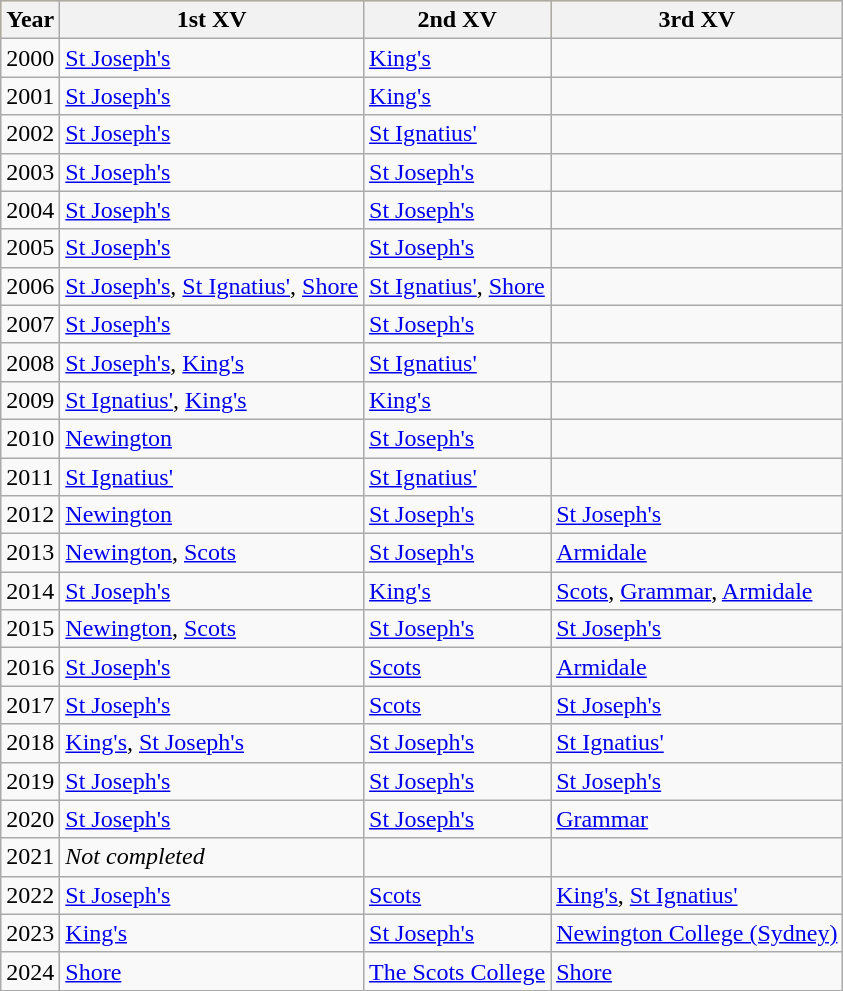<table class="wikitable sortable">
<tr bgcolor="#FFCC33">
<th scope="col">Year</th>
<th scope="col">1st XV</th>
<th scope="col">2nd XV</th>
<th scope="col">3rd XV</th>
</tr>
<tr>
<td>2000</td>
<td><a href='#'>St Joseph's</a></td>
<td><a href='#'>King's</a></td>
<td></td>
</tr>
<tr>
<td>2001</td>
<td><a href='#'>St Joseph's</a></td>
<td><a href='#'>King's</a></td>
<td></td>
</tr>
<tr>
<td>2002</td>
<td><a href='#'>St Joseph's</a></td>
<td><a href='#'>St Ignatius'</a></td>
<td></td>
</tr>
<tr>
<td>2003</td>
<td><a href='#'>St Joseph's</a></td>
<td><a href='#'>St Joseph's</a></td>
<td></td>
</tr>
<tr>
<td>2004</td>
<td><a href='#'>St Joseph's</a></td>
<td><a href='#'>St Joseph's</a></td>
<td></td>
</tr>
<tr>
<td>2005</td>
<td><a href='#'>St Joseph's</a></td>
<td><a href='#'>St Joseph's</a></td>
<td></td>
</tr>
<tr>
<td>2006</td>
<td><a href='#'>St Joseph's</a>, <a href='#'>St Ignatius'</a>, <a href='#'>Shore</a></td>
<td><a href='#'>St Ignatius'</a>, <a href='#'>Shore</a></td>
<td></td>
</tr>
<tr>
<td>2007</td>
<td><a href='#'>St Joseph's</a></td>
<td><a href='#'>St Joseph's</a></td>
<td></td>
</tr>
<tr>
<td>2008</td>
<td><a href='#'>St Joseph's</a>, <a href='#'>King's</a></td>
<td><a href='#'>St Ignatius'</a></td>
<td></td>
</tr>
<tr>
<td>2009</td>
<td><a href='#'>St Ignatius'</a>, <a href='#'>King's</a></td>
<td><a href='#'>King's</a></td>
<td></td>
</tr>
<tr>
<td>2010</td>
<td><a href='#'>Newington</a></td>
<td><a href='#'>St Joseph's</a></td>
<td></td>
</tr>
<tr>
<td>2011</td>
<td><a href='#'>St Ignatius'</a></td>
<td><a href='#'>St Ignatius'</a></td>
<td></td>
</tr>
<tr>
<td>2012</td>
<td><a href='#'>Newington</a></td>
<td><a href='#'>St Joseph's</a></td>
<td><a href='#'>St Joseph's</a></td>
</tr>
<tr>
<td>2013</td>
<td><a href='#'>Newington</a>, <a href='#'>Scots</a></td>
<td><a href='#'>St Joseph's</a></td>
<td><a href='#'>Armidale</a></td>
</tr>
<tr>
<td>2014</td>
<td><a href='#'>St Joseph's</a></td>
<td><a href='#'>King's</a></td>
<td><a href='#'>Scots</a>, <a href='#'>Grammar</a>, <a href='#'>Armidale</a></td>
</tr>
<tr>
<td>2015</td>
<td><a href='#'>Newington</a>, <a href='#'>Scots</a></td>
<td><a href='#'>St Joseph's</a></td>
<td><a href='#'>St Joseph's</a></td>
</tr>
<tr>
<td>2016</td>
<td><a href='#'>St Joseph's</a></td>
<td><a href='#'>Scots</a></td>
<td><a href='#'>Armidale</a></td>
</tr>
<tr>
<td>2017</td>
<td><a href='#'>St Joseph's</a></td>
<td><a href='#'>Scots</a></td>
<td><a href='#'>St Joseph's</a></td>
</tr>
<tr>
<td>2018</td>
<td><a href='#'>King's</a>, <a href='#'>St Joseph's</a></td>
<td><a href='#'>St Joseph's</a></td>
<td><a href='#'>St Ignatius'</a></td>
</tr>
<tr>
<td>2019</td>
<td><a href='#'>St Joseph's</a></td>
<td><a href='#'>St Joseph's</a></td>
<td><a href='#'>St Joseph's</a></td>
</tr>
<tr>
<td>2020</td>
<td><a href='#'>St Joseph's</a></td>
<td><a href='#'>St Joseph's</a></td>
<td><a href='#'>Grammar</a></td>
</tr>
<tr>
<td>2021</td>
<td><em>Not completed</em></td>
<td></td>
<td></td>
</tr>
<tr>
<td>2022</td>
<td><a href='#'>St Joseph's</a></td>
<td><a href='#'>Scots</a></td>
<td><a href='#'>King's</a>, <a href='#'>St Ignatius'</a></td>
</tr>
<tr>
<td>2023</td>
<td><a href='#'>King's</a></td>
<td><a href='#'>St Joseph's</a></td>
<td><a href='#'>Newington College (Sydney)</a></td>
</tr>
<tr>
<td>2024</td>
<td><a href='#'>Shore</a></td>
<td><a href='#'>The Scots College</a></td>
<td><a href='#'>Shore</a></td>
</tr>
</table>
